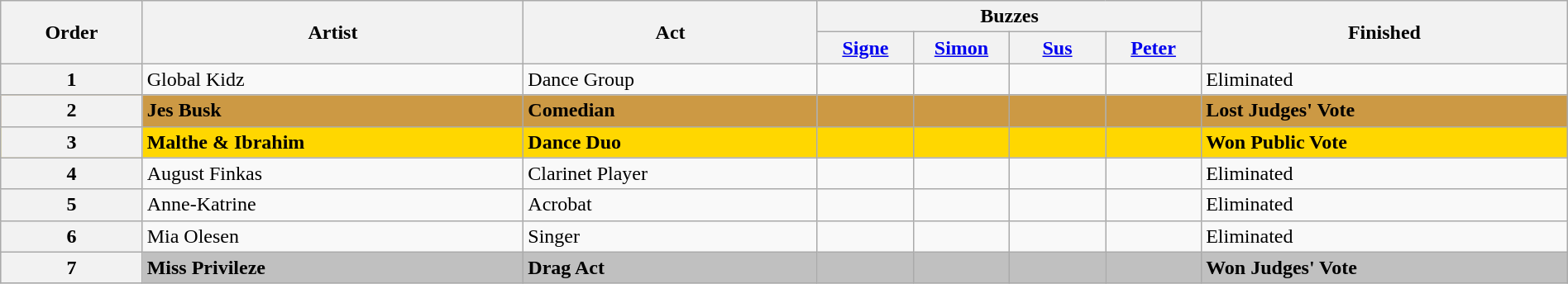<table class="wikitable sortable" width="100%">
<tr>
<th rowspan="2">Order</th>
<th rowspan="2" class="unsortable">Artist</th>
<th rowspan="2" class="unsortable">Act</th>
<th colspan="4" class="unsortable">Buzzes</th>
<th rowspan="2">Finished</th>
</tr>
<tr>
<th width="70"><a href='#'>Signe</a></th>
<th width="70"><a href='#'>Simon</a></th>
<th width="70"><a href='#'>Sus</a></th>
<th width="70"><a href='#'>Peter</a></th>
</tr>
<tr>
<th>1</th>
<td>Global Kidz</td>
<td>Dance Group</td>
<td></td>
<td></td>
<td></td>
<td align="center"></td>
<td>Eliminated</td>
</tr>
<tr style="background:#c94;">
<th>2</th>
<td><strong>Jes Busk</strong></td>
<td><strong>Comedian</strong></td>
<td></td>
<td></td>
<td></td>
<td></td>
<td><strong>Lost Judges' Vote</strong></td>
</tr>
<tr style="background:gold;">
<th>3</th>
<td><strong>Malthe & Ibrahim</strong></td>
<td><strong>Dance Duo</strong></td>
<td align="center"></td>
<td></td>
<td></td>
<td></td>
<td><strong>Won Public Vote</strong></td>
</tr>
<tr>
<th>4</th>
<td>August Finkas</td>
<td>Clarinet Player</td>
<td></td>
<td></td>
<td></td>
<td></td>
<td>Eliminated</td>
</tr>
<tr>
<th>5</th>
<td>Anne-Katrine</td>
<td>Acrobat</td>
<td></td>
<td></td>
<td align="center"></td>
<td align="center"></td>
<td>Eliminated</td>
</tr>
<tr>
<th>6</th>
<td>Mia Olesen</td>
<td>Singer</td>
<td></td>
<td></td>
<td></td>
<td></td>
<td>Eliminated</td>
</tr>
<tr style="background:silver;">
<th>7</th>
<td><strong>Miss Privileze</strong> </td>
<td><strong>Drag Act</strong></td>
<td align="center"></td>
<td align="center"></td>
<td align="center"></td>
<td></td>
<td><strong>Won Judges' Vote</strong></td>
</tr>
</table>
